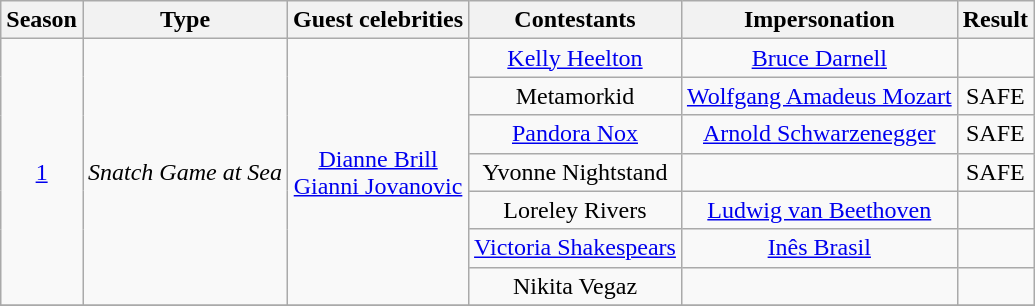<table class="wikitable" style="text-align:center">
<tr>
<th>Season</th>
<th>Type</th>
<th>Guest celebrities</th>
<th>Contestants</th>
<th>Impersonation</th>
<th>Result</th>
</tr>
<tr>
<td rowspan="7"><a href='#'>1</a></td>
<td rowspan="7"><em>Snatch Game at Sea</em></td>
<td rowspan="7"><a href='#'>Dianne Brill</a><br><a href='#'>Gianni Jovanovic</a></td>
<td><a href='#'>Kelly Heelton</a></td>
<td><a href='#'>Bruce Darnell</a></td>
<td></td>
</tr>
<tr>
<td>Metamorkid</td>
<td nowrap><a href='#'>Wolfgang Amadeus Mozart</a></td>
<td>SAFE</td>
</tr>
<tr>
<td><a href='#'>Pandora Nox</a></td>
<td><a href='#'>Arnold Schwarzenegger</a></td>
<td>SAFE</td>
</tr>
<tr>
<td>Yvonne Nightstand</td>
<td></td>
<td>SAFE</td>
</tr>
<tr>
<td>Loreley Rivers</td>
<td><a href='#'>Ludwig van Beethoven</a></td>
<td></td>
</tr>
<tr>
<td nowrap><a href='#'>Victoria Shakespears</a></td>
<td><a href='#'>Inês Brasil</a></td>
<td></td>
</tr>
<tr>
<td>Nikita Vegaz</td>
<td></td>
<td></td>
</tr>
<tr>
</tr>
</table>
